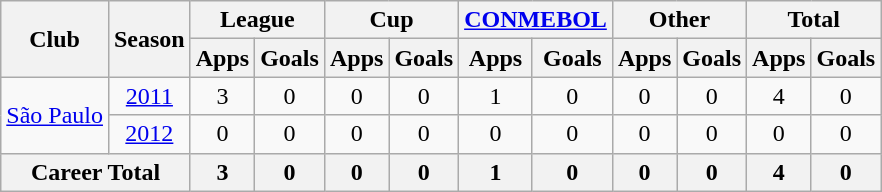<table class="wikitable" style="text-align: center;">
<tr>
<th rowspan="2">Club</th>
<th rowspan="2">Season</th>
<th colspan="2">League</th>
<th colspan="2">Cup</th>
<th colspan="2"><a href='#'>CONMEBOL</a></th>
<th colspan="2">Other</th>
<th colspan="2">Total</th>
</tr>
<tr>
<th>Apps</th>
<th>Goals</th>
<th>Apps</th>
<th>Goals</th>
<th>Apps</th>
<th>Goals</th>
<th>Apps</th>
<th>Goals</th>
<th>Apps</th>
<th>Goals</th>
</tr>
<tr>
<td rowspan="2"><a href='#'>São Paulo</a></td>
<td><a href='#'>2011</a></td>
<td>3</td>
<td>0</td>
<td>0</td>
<td>0</td>
<td>1</td>
<td>0</td>
<td>0</td>
<td>0</td>
<td>4</td>
<td>0</td>
</tr>
<tr>
<td><a href='#'>2012</a></td>
<td>0</td>
<td>0</td>
<td>0</td>
<td>0</td>
<td>0</td>
<td>0</td>
<td>0</td>
<td>0</td>
<td>0</td>
<td>0</td>
</tr>
<tr>
<th colspan="2">Career Total</th>
<th>3</th>
<th>0</th>
<th>0</th>
<th>0</th>
<th>1</th>
<th>0</th>
<th>0</th>
<th>0</th>
<th>4</th>
<th>0</th>
</tr>
</table>
